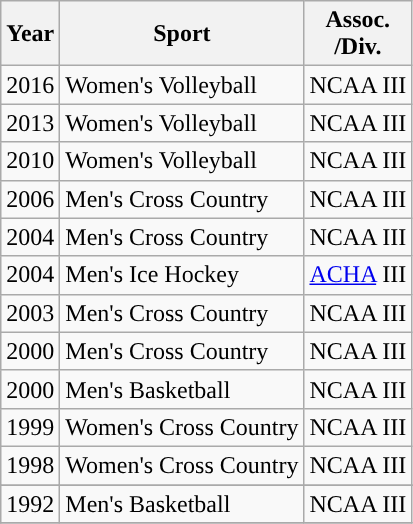<table class="wikitable sortable" width= %>
<tr>
<th>Year</th>
<th>Sport</th>
<th>Assoc.<br>/Div.</th>
</tr>
<tr>
<td>2016</td>
<td>Women's Volleyball</td>
<td>NCAA III</td>
</tr>
<tr>
<td>2013</td>
<td>Women's Volleyball</td>
<td>NCAA III</td>
</tr>
<tr>
<td>2010</td>
<td>Women's Volleyball</td>
<td>NCAA III</td>
</tr>
<tr>
<td>2006</td>
<td>Men's Cross Country</td>
<td>NCAA III</td>
</tr>
<tr>
<td>2004</td>
<td>Men's Cross Country</td>
<td>NCAA III</td>
</tr>
<tr>
<td>2004</td>
<td>Men's Ice Hockey</td>
<td><a href='#'>ACHA</a> III</td>
</tr>
<tr>
<td>2003</td>
<td>Men's Cross Country</td>
<td>NCAA III</td>
</tr>
<tr>
<td>2000</td>
<td>Men's Cross Country</td>
<td>NCAA III</td>
</tr>
<tr>
<td>2000</td>
<td>Men's Basketball</td>
<td>NCAA III</td>
</tr>
<tr>
<td>1999</td>
<td>Women's Cross Country</td>
<td>NCAA III</td>
</tr>
<tr>
<td>1998</td>
<td>Women's Cross Country</td>
<td>NCAA III</td>
</tr>
<tr>
</tr>
<tr>
<td>1992</td>
<td>Men's Basketball</td>
<td>NCAA III</td>
</tr>
<tr>
</tr>
</table>
